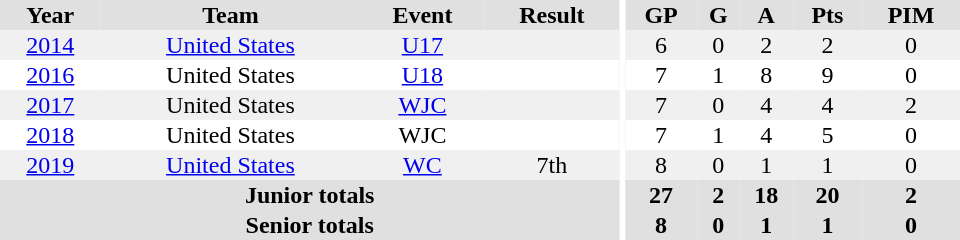<table border="0" cellpadding="1" cellspacing="0" ID="Table3" style="text-align:center; width:40em;">
<tr style="background:#e0e0e0;">
<th>Year</th>
<th>Team</th>
<th>Event</th>
<th>Result</th>
<th rowspan="99" style="background:#fff;"></th>
<th>GP</th>
<th>G</th>
<th>A</th>
<th>Pts</th>
<th>PIM</th>
</tr>
<tr style="background:#f0f0f0;">
<td><a href='#'>2014</a></td>
<td><a href='#'>United States</a></td>
<td><a href='#'>U17</a></td>
<td></td>
<td>6</td>
<td>0</td>
<td>2</td>
<td>2</td>
<td>0</td>
</tr>
<tr>
<td><a href='#'>2016</a></td>
<td>United States</td>
<td><a href='#'>U18</a></td>
<td></td>
<td>7</td>
<td>1</td>
<td>8</td>
<td>9</td>
<td>0</td>
</tr>
<tr style="background:#f0f0f0;">
<td><a href='#'>2017</a></td>
<td>United States</td>
<td><a href='#'>WJC</a></td>
<td></td>
<td>7</td>
<td>0</td>
<td>4</td>
<td>4</td>
<td>2</td>
</tr>
<tr>
<td><a href='#'>2018</a></td>
<td>United States</td>
<td>WJC</td>
<td></td>
<td>7</td>
<td>1</td>
<td>4</td>
<td>5</td>
<td>0</td>
</tr>
<tr style="background:#f0f0f0;">
<td><a href='#'>2019</a></td>
<td><a href='#'>United States</a></td>
<td><a href='#'>WC</a></td>
<td>7th</td>
<td>8</td>
<td>0</td>
<td>1</td>
<td>1</td>
<td>0</td>
</tr>
<tr style="background:#e0e0e0;">
<th colspan="4">Junior totals</th>
<th>27</th>
<th>2</th>
<th>18</th>
<th>20</th>
<th>2</th>
</tr>
<tr style="background:#e0e0e0;">
<th colspan="4">Senior totals</th>
<th>8</th>
<th>0</th>
<th>1</th>
<th>1</th>
<th>0</th>
</tr>
</table>
